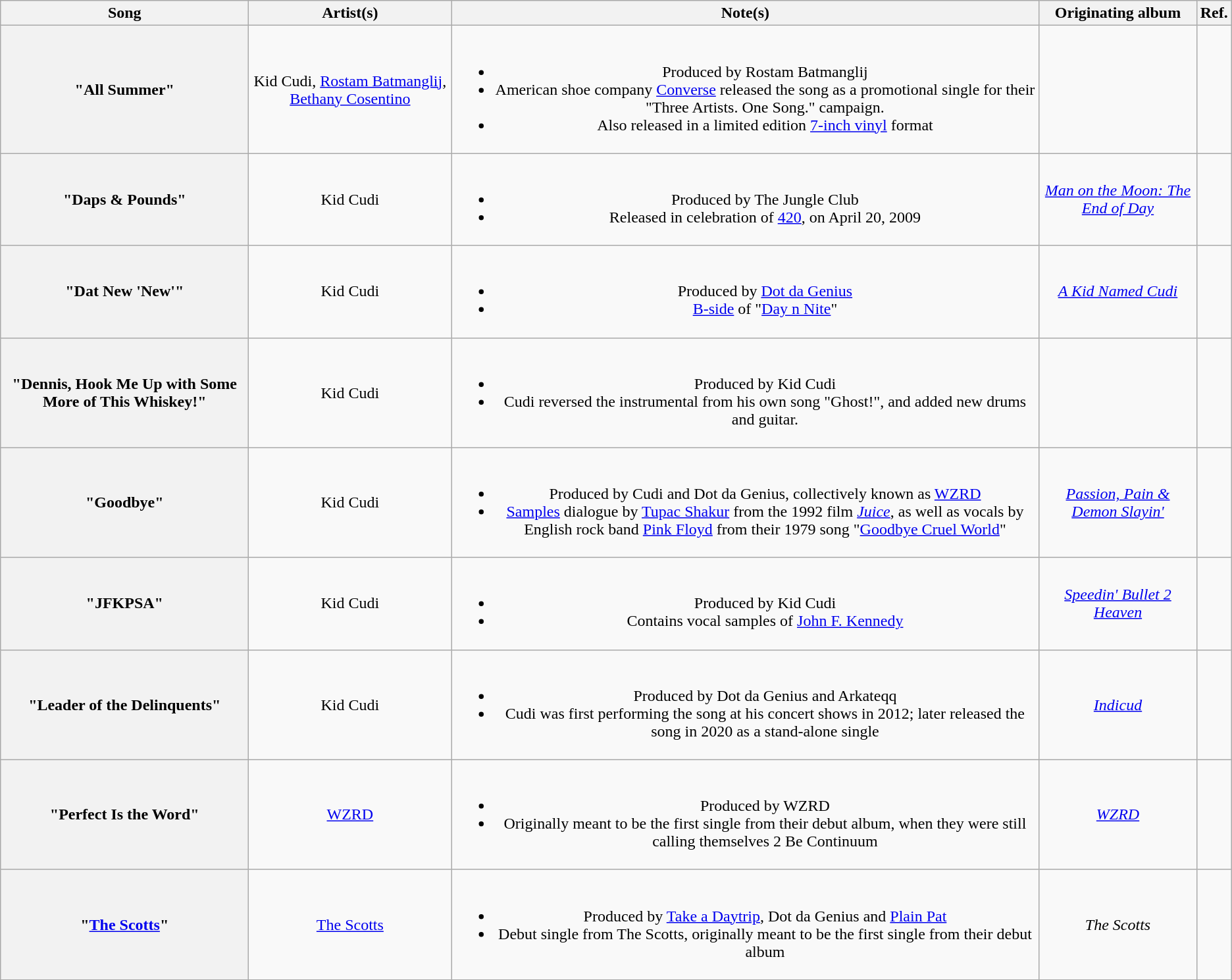<table class="wikitable sortable plainrowheaders" style="text-align:center;">
<tr>
<th scope="col">Song</th>
<th scope="col">Artist(s)</th>
<th scope="col" class="unsortable">Note(s)</th>
<th scope="col">Originating album</th>
<th scope="col" class="unsortable">Ref.</th>
</tr>
<tr>
<th scope=row>"All Summer"</th>
<td>Kid Cudi, <a href='#'>Rostam Batmanglij</a>, <a href='#'>Bethany Cosentino</a></td>
<td><br><ul><li>Produced by Rostam Batmanglij</li><li>American shoe company <a href='#'>Converse</a> released the song as a promotional single for their "Three Artists. One Song." campaign.</li><li>Also released in a limited edition <a href='#'>7-inch vinyl</a> format</li></ul></td>
<td></td>
<td><br></td>
</tr>
<tr>
<th scope=row>"Daps & Pounds"</th>
<td>Kid Cudi</td>
<td><br><ul><li>Produced by The Jungle Club</li><li>Released in celebration of <a href='#'>420</a>, on April 20, 2009</li></ul></td>
<td><em><a href='#'>Man on the Moon: The End of Day</a></em></td>
<td><br></td>
</tr>
<tr>
<th scope=row>"Dat New 'New'"</th>
<td>Kid Cudi</td>
<td><br><ul><li>Produced by <a href='#'>Dot da Genius</a></li><li><a href='#'>B-side</a> of "<a href='#'>Day n Nite</a>"</li></ul></td>
<td><em><a href='#'>A Kid Named Cudi</a></em></td>
<td><br></td>
</tr>
<tr>
<th scope=row>"Dennis, Hook Me Up with Some More of This Whiskey!"</th>
<td>Kid Cudi</td>
<td><br><ul><li>Produced by Kid Cudi</li><li>Cudi reversed the instrumental from his own song "Ghost!", and added new drums and guitar.</li></ul></td>
<td></td>
<td><br></td>
</tr>
<tr>
<th scope=row>"Goodbye"</th>
<td>Kid Cudi</td>
<td><br><ul><li>Produced by Cudi and Dot da Genius, collectively known as <a href='#'>WZRD</a></li><li><a href='#'>Samples</a> dialogue by <a href='#'>Tupac Shakur</a> from the 1992 film <em><a href='#'>Juice</a></em>, as well as vocals by English rock band <a href='#'>Pink Floyd</a> from their 1979 song "<a href='#'>Goodbye Cruel World</a>"</li></ul></td>
<td><em><a href='#'>Passion, Pain & Demon Slayin'</a></em></td>
<td><br></td>
</tr>
<tr>
<th scope=row>"JFKPSA"</th>
<td>Kid Cudi</td>
<td><br><ul><li>Produced by Kid Cudi</li><li>Contains vocal samples of <a href='#'>John F. Kennedy</a></li></ul></td>
<td><em><a href='#'>Speedin' Bullet 2 Heaven</a></em></td>
<td><br></td>
</tr>
<tr>
<th scope=row>"Leader of the Delinquents"</th>
<td>Kid Cudi</td>
<td><br><ul><li>Produced by Dot da Genius and Arkateqq</li><li>Cudi was first performing the song at his concert shows in 2012; later released the song in 2020 as a stand-alone single</li></ul></td>
<td><em><a href='#'>Indicud</a></em></td>
<td><br></td>
</tr>
<tr>
<th scope=row>"Perfect Is the Word"</th>
<td><a href='#'>WZRD</a></td>
<td><br><ul><li>Produced by WZRD</li><li>Originally meant to be the first single from their debut album, when they were still calling themselves 2 Be Continuum</li></ul></td>
<td><em><a href='#'>WZRD</a></em></td>
<td><br></td>
</tr>
<tr>
<th scope=row>"<a href='#'>The Scotts</a>"</th>
<td><a href='#'>The Scotts</a></td>
<td><br><ul><li>Produced by <a href='#'>Take a Daytrip</a>, Dot da Genius and <a href='#'>Plain Pat</a></li><li>Debut single from The Scotts, originally meant to be the first single from their debut album</li></ul></td>
<td><em>The Scotts</em></td>
<td><br></td>
</tr>
<tr>
</tr>
</table>
